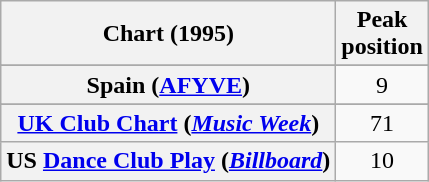<table class="wikitable sortable plainrowheaders" style="text-align:center">
<tr>
<th>Chart (1995)</th>
<th>Peak<br>position</th>
</tr>
<tr>
</tr>
<tr>
</tr>
<tr>
</tr>
<tr>
</tr>
<tr>
</tr>
<tr>
<th scope="row">Spain (<a href='#'>AFYVE</a>)</th>
<td>9</td>
</tr>
<tr>
</tr>
<tr>
</tr>
<tr>
</tr>
<tr>
<th scope="row"><a href='#'>UK Club Chart</a> (<em><a href='#'>Music Week</a></em>)</th>
<td>71</td>
</tr>
<tr>
<th scope="row">US <a href='#'>Dance Club Play</a> (<em><a href='#'>Billboard</a></em>)</th>
<td>10</td>
</tr>
</table>
